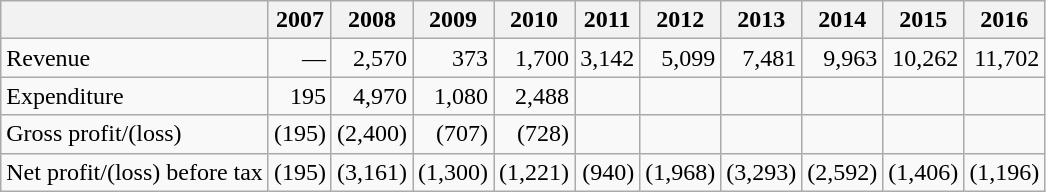<table class="wikitable" style="text-align:right;">
<tr>
<th></th>
<th>2007</th>
<th>2008</th>
<th>2009</th>
<th>2010</th>
<th>2011</th>
<th>2012</th>
<th>2013</th>
<th>2014</th>
<th>2015</th>
<th>2016</th>
</tr>
<tr>
<td align=left>Revenue</td>
<td>—</td>
<td>2,570</td>
<td>373</td>
<td>1,700</td>
<td>3,142</td>
<td>5,099</td>
<td>7,481</td>
<td>9,963</td>
<td>10,262</td>
<td>11,702</td>
</tr>
<tr>
<td align=left>Expenditure</td>
<td>195</td>
<td>4,970</td>
<td>1,080</td>
<td>2,488</td>
<td></td>
<td></td>
<td></td>
<td></td>
<td></td>
<td></td>
</tr>
<tr>
<td align=left>Gross profit/(loss)</td>
<td>(195)</td>
<td>(2,400)</td>
<td>(707)</td>
<td>(728)</td>
<td></td>
<td></td>
<td></td>
<td></td>
<td></td>
<td></td>
</tr>
<tr>
<td align=left>Net profit/(loss) before tax</td>
<td>(195)</td>
<td>(3,161)</td>
<td>(1,300)</td>
<td>(1,221)</td>
<td>(940)</td>
<td>(1,968)</td>
<td>(3,293)</td>
<td>(2,592)</td>
<td>(1,406)</td>
<td>(1,196)</td>
</tr>
</table>
